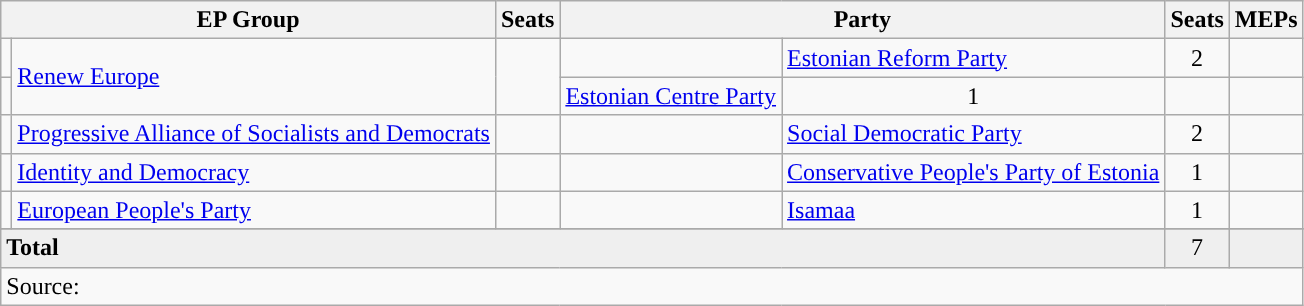<table class="wikitable">
<tr>
<th colspan=2>EP Group</th>
<th>Seats</th>
<th colspan=2>Party</th>
<th>Seats</th>
<th>MEPs</th>
</tr>
<tr>
<td></td>
<td rowspan="2"><a href='#'>Renew Europe</a></td>
<td rowspan="2"></td>
<td style="background:"></td>
<td><a href='#'>Estonian Reform Party</a></td>
<td align=center>2</td>
<td></td>
</tr>
<tr>
<td style="background:"></td>
<td><a href='#'>Estonian Centre Party</a></td>
<td align=center>1</td>
<td></td>
</tr>
<tr>
<td></td>
<td><a href='#'>Progressive Alliance of Socialists and Democrats</a></td>
<td></td>
<td style="background:"></td>
<td><a href='#'>Social Democratic Party</a></td>
<td align=center>2</td>
<td></td>
</tr>
<tr>
<td></td>
<td><a href='#'>Identity and Democracy</a></td>
<td></td>
<td style="background:"></td>
<td><a href='#'>Conservative People's Party of Estonia</a></td>
<td align=center>1</td>
<td></td>
</tr>
<tr>
<td></td>
<td><a href='#'>European People's Party</a></td>
<td></td>
<td style="background:"></td>
<td><a href='#'>Isamaa</a></td>
<td align=center>1</td>
<td></td>
</tr>
<tr>
</tr>
<tr bgcolor="EFEFEF">
<td colspan=5 align=left><strong>Total</strong></td>
<td align=center>7</td>
<td></td>
</tr>
<tr>
<td colspan="7">Source: </td>
</tr>
</table>
